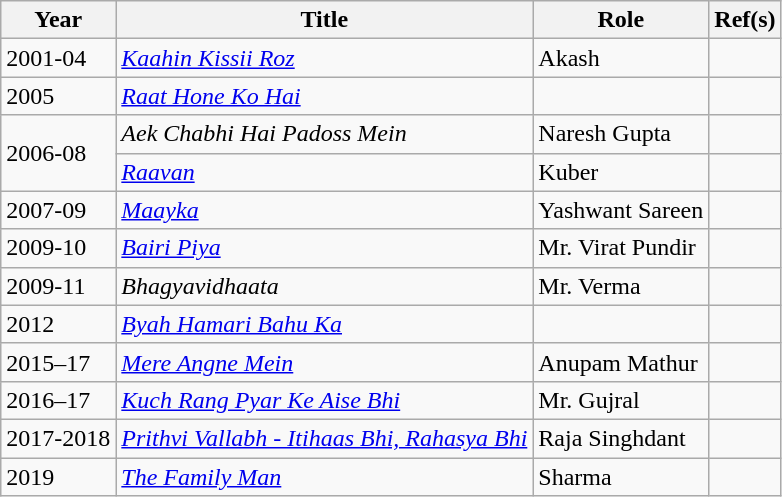<table class="wikitable sortable">
<tr>
<th>Year</th>
<th>Title</th>
<th>Role</th>
<th class="unsortable">Ref(s)</th>
</tr>
<tr>
<td>2001-04</td>
<td><em><a href='#'>Kaahin Kissii Roz</a></em></td>
<td>Akash</td>
<td></td>
</tr>
<tr>
<td>2005</td>
<td><em><a href='#'>Raat Hone Ko Hai</a></em></td>
<td></td>
<td></td>
</tr>
<tr>
<td rowspan="2">2006-08</td>
<td><em>Aek Chabhi Hai Padoss Mein</em></td>
<td>Naresh Gupta</td>
<td></td>
</tr>
<tr>
<td><em><a href='#'>Raavan</a></em></td>
<td>Kuber</td>
<td></td>
</tr>
<tr>
<td>2007-09</td>
<td><em><a href='#'>Maayka</a></em></td>
<td>Yashwant Sareen</td>
<td></td>
</tr>
<tr>
<td>2009-10</td>
<td><em><a href='#'>Bairi Piya</a></em></td>
<td>Mr. Virat Pundir</td>
<td></td>
</tr>
<tr>
<td>2009-11</td>
<td><em>Bhagyavidhaata</em></td>
<td>Mr. Verma</td>
<td></td>
</tr>
<tr>
<td>2012</td>
<td><em><a href='#'>Byah Hamari Bahu Ka</a></em></td>
<td></td>
<td></td>
</tr>
<tr>
<td>2015–17</td>
<td><em><a href='#'>Mere Angne Mein</a></em></td>
<td>Anupam Mathur</td>
<td></td>
</tr>
<tr>
<td>2016–17</td>
<td><em><a href='#'>Kuch Rang Pyar Ke Aise Bhi</a></em></td>
<td>Mr. Gujral</td>
<td></td>
</tr>
<tr>
<td>2017-2018</td>
<td><em><a href='#'>Prithvi Vallabh - Itihaas Bhi, Rahasya Bhi</a></em></td>
<td>Raja Singhdant</td>
<td></td>
</tr>
<tr>
<td>2019</td>
<td><em><a href='#'>The Family Man</a></em></td>
<td>Sharma</td>
<td></td>
</tr>
</table>
